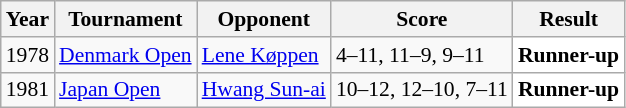<table class="sortable wikitable" style="font-size: 90%;">
<tr>
<th>Year</th>
<th>Tournament</th>
<th>Opponent</th>
<th>Score</th>
<th>Result</th>
</tr>
<tr>
<td align="center">1978</td>
<td align="left"><a href='#'>Denmark Open</a></td>
<td align="left"> <a href='#'>Lene Køppen</a></td>
<td align="left">4–11, 11–9, 9–11</td>
<td style="text-align:left; background:white"> <strong>Runner-up</strong></td>
</tr>
<tr>
<td align="center">1981</td>
<td align="left"><a href='#'>Japan Open</a></td>
<td align="left"> <a href='#'>Hwang Sun-ai</a></td>
<td align="left">10–12, 12–10, 7–11</td>
<td style="text-align:left; background:white"> <strong>Runner-up</strong></td>
</tr>
</table>
